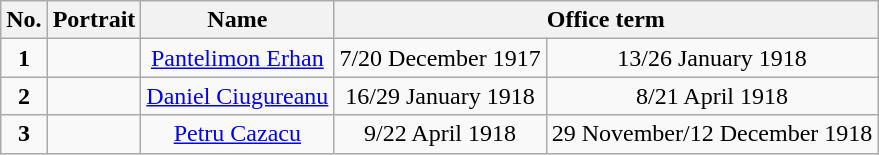<table class="wikitable" style="text-align:center;">
<tr>
<th><strong>No.</strong></th>
<th>Portrait</th>
<th>Name<br></th>
<th colspan="2">Office term</th>
</tr>
<tr>
<td><strong>1</strong></td>
<td></td>
<td><a href='#'>Pantelimon Erhan</a><br></td>
<td>7/20 December 1917</td>
<td>13/26 January 1918</td>
</tr>
<tr>
<td><strong>2</strong></td>
<td></td>
<td><a href='#'>Daniel Ciugureanu</a><br></td>
<td>16/29 January 1918</td>
<td>8/21 April 1918</td>
</tr>
<tr>
<td><strong>3</strong></td>
<td></td>
<td><a href='#'>Petru Cazacu</a><br></td>
<td>9/22 April 1918</td>
<td>29 November/12 December 1918</td>
</tr>
</table>
